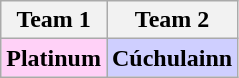<table class="wikitable">
<tr>
<th>Team 1</th>
<th>Team 2</th>
</tr>
<tr>
<td style="background:#ffd1f7;"><strong>Platinum</strong></td>
<td style="background:#cfcfff;"><strong>Cúchulainn</strong></td>
</tr>
</table>
